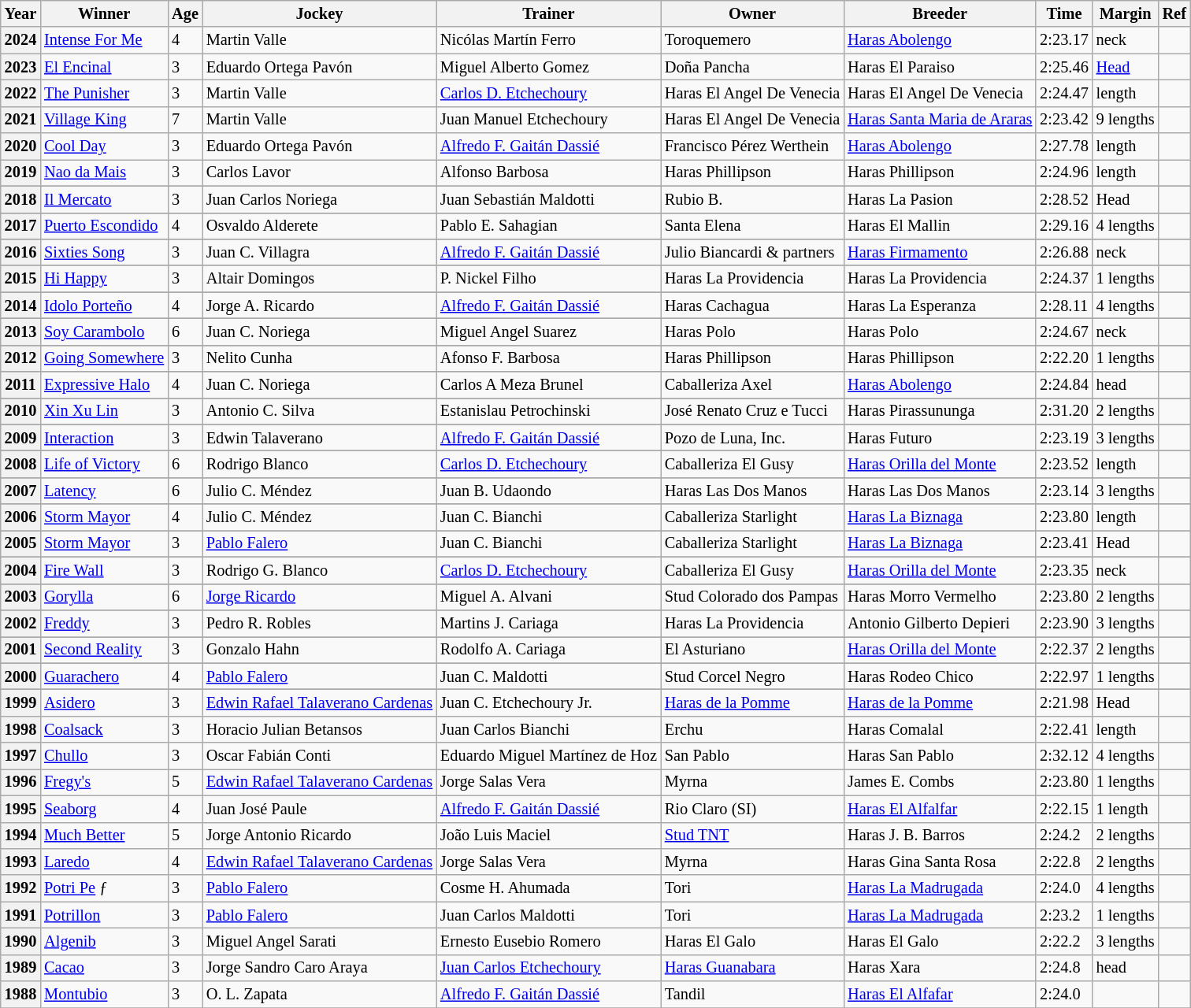<table class="wikitable sortable" style="font-size:85%">
<tr>
<th>Year<br></th>
<th>Winner<br></th>
<th>Age</th>
<th>Jockey<br></th>
<th>Trainer<br></th>
<th>Owner<br></th>
<th>Breeder<br></th>
<th>Time<br></th>
<th>Margin<br></th>
<th>Ref</th>
</tr>
<tr>
<th>2024</th>
<td> <a href='#'>Intense For Me</a></td>
<td>4</td>
<td>Martin Valle</td>
<td>Nicólas Martín Ferro</td>
<td>Toroquemero</td>
<td><a href='#'>Haras Abolengo</a></td>
<td>2:23.17</td>
<td> neck</td>
<td></td>
</tr>
<tr>
<th>2023</th>
<td> <a href='#'>El Encinal</a></td>
<td>3</td>
<td>Eduardo Ortega Pavón</td>
<td>Miguel Alberto Gomez</td>
<td>Doña Pancha</td>
<td>Haras El Paraiso</td>
<td>2:25.46</td>
<td><a href='#'>Head</a></td>
<td></td>
</tr>
<tr>
<th>2022</th>
<td> <a href='#'>The Punisher</a> </td>
<td>3</td>
<td>Martin Valle</td>
<td><a href='#'>Carlos D. Etchechoury</a></td>
<td>Haras El Angel De Venecia</td>
<td>Haras El Angel De Venecia</td>
<td>2:24.47</td>
<td> length</td>
<td></td>
</tr>
<tr>
<th>2021</th>
<td> <a href='#'>Village King</a></td>
<td>7</td>
<td>Martin Valle</td>
<td>Juan Manuel Etchechoury</td>
<td>Haras El Angel De Venecia</td>
<td><a href='#'>Haras Santa Maria de Araras</a></td>
<td>2:23.42</td>
<td>9 lengths</td>
<td></td>
</tr>
<tr>
<th>2020</th>
<td> <a href='#'>Cool Day</a></td>
<td>3</td>
<td>Eduardo Ortega Pavón</td>
<td><a href='#'>Alfredo F. Gaitán Dassié</a></td>
<td>Francisco Pérez Werthein</td>
<td><a href='#'>Haras Abolengo</a></td>
<td>2:27.78</td>
<td> length</td>
<td></td>
</tr>
<tr>
<th>2019</th>
<td> <a href='#'>Nao da Mais</a></td>
<td>3</td>
<td>Carlos Lavor</td>
<td>Alfonso Barbosa</td>
<td>Haras Phillipson</td>
<td>Haras Phillipson</td>
<td>2:24.96</td>
<td> length</td>
<td></td>
</tr>
<tr ---->
</tr>
<tr>
<th>2018</th>
<td> <a href='#'>Il Mercato</a></td>
<td>3</td>
<td>Juan Carlos Noriega</td>
<td>Juan Sebastián Maldotti</td>
<td>Rubio B.</td>
<td>Haras La Pasion</td>
<td>2:28.52</td>
<td>Head</td>
<td></td>
</tr>
<tr ---->
</tr>
<tr>
<th>2017</th>
<td> <a href='#'>Puerto Escondido</a></td>
<td>4</td>
<td>Osvaldo Alderete</td>
<td>Pablo E. Sahagian</td>
<td>Santa Elena</td>
<td>Haras El Mallin</td>
<td>2:29.16</td>
<td>4 lengths</td>
<td></td>
</tr>
<tr ---->
</tr>
<tr>
<th>2016</th>
<td> <a href='#'>Sixties Song</a></td>
<td>3</td>
<td>Juan C. Villagra</td>
<td><a href='#'>Alfredo F. Gaitán Dassié</a></td>
<td>Julio Biancardi & partners</td>
<td><a href='#'>Haras Firmamento</a></td>
<td>2:26.88</td>
<td> neck</td>
<td></td>
</tr>
<tr ---->
</tr>
<tr>
<th>2015</th>
<td> <a href='#'>Hi Happy</a></td>
<td>3</td>
<td>Altair Domingos</td>
<td>P. Nickel Filho</td>
<td>Haras La Providencia</td>
<td>Haras La Providencia</td>
<td>2:24.37</td>
<td>1 lengths</td>
<td></td>
</tr>
<tr ---->
</tr>
<tr>
<th>2014</th>
<td> <a href='#'>Idolo Porteño</a></td>
<td>4</td>
<td>Jorge A. Ricardo</td>
<td><a href='#'>Alfredo F. Gaitán Dassié</a></td>
<td>Haras Cachagua</td>
<td>Haras La Esperanza</td>
<td>2:28.11</td>
<td>4 lengths</td>
<td></td>
</tr>
<tr ---->
</tr>
<tr>
<th>2013</th>
<td> <a href='#'>Soy Carambolo</a></td>
<td>6</td>
<td>Juan C. Noriega</td>
<td>Miguel Angel Suarez</td>
<td>Haras Polo</td>
<td>Haras Polo</td>
<td>2:24.67</td>
<td> neck</td>
<td></td>
</tr>
<tr ---->
</tr>
<tr>
<th>2012</th>
<td> <a href='#'>Going Somewhere</a></td>
<td>3</td>
<td>Nelito Cunha</td>
<td>Afonso F. Barbosa</td>
<td>Haras Phillipson</td>
<td>Haras Phillipson</td>
<td>2:22.20</td>
<td>1 lengths</td>
<td></td>
</tr>
<tr ---->
</tr>
<tr>
<th>2011</th>
<td> <a href='#'>Expressive Halo</a></td>
<td>4</td>
<td>Juan C. Noriega</td>
<td>Carlos A Meza Brunel</td>
<td>Caballeriza Axel</td>
<td><a href='#'>Haras Abolengo</a></td>
<td>2:24.84</td>
<td> head</td>
<td></td>
</tr>
<tr ---->
</tr>
<tr>
<th>2010</th>
<td> <a href='#'>Xin Xu Lin</a></td>
<td>3</td>
<td>Antonio C. Silva</td>
<td>Estanislau Petrochinski</td>
<td>José Renato Cruz e Tucci</td>
<td>Haras Pirassununga</td>
<td>2:31.20</td>
<td>2 lengths</td>
<td></td>
</tr>
<tr ---->
</tr>
<tr>
<th>2009</th>
<td> <a href='#'>Interaction</a></td>
<td>3</td>
<td>Edwin Talaverano</td>
<td><a href='#'>Alfredo F. Gaitán Dassié</a></td>
<td>Pozo de Luna, Inc.</td>
<td>Haras Futuro</td>
<td>2:23.19</td>
<td>3 lengths</td>
<td></td>
</tr>
<tr ---->
</tr>
<tr>
<th>2008</th>
<td> <a href='#'>Life of Victory</a></td>
<td>6</td>
<td>Rodrigo Blanco</td>
<td><a href='#'>Carlos D. Etchechoury</a></td>
<td>Caballeriza El Gusy</td>
<td><a href='#'>Haras Orilla del Monte</a></td>
<td>2:23.52</td>
<td> length</td>
<td></td>
</tr>
<tr ---->
</tr>
<tr>
<th>2007</th>
<td> <a href='#'>Latency</a></td>
<td>6</td>
<td>Julio C. Méndez</td>
<td>Juan B. Udaondo</td>
<td>Haras Las Dos Manos</td>
<td>Haras Las Dos Manos</td>
<td>2:23.14</td>
<td>3 lengths</td>
<td></td>
</tr>
<tr ---->
</tr>
<tr>
<th>2006</th>
<td> <a href='#'>Storm Mayor</a></td>
<td>4</td>
<td>Julio C. Méndez</td>
<td>Juan C. Bianchi</td>
<td>Caballeriza Starlight</td>
<td><a href='#'>Haras La Biznaga</a></td>
<td>2:23.80</td>
<td> length</td>
<td></td>
</tr>
<tr ---->
</tr>
<tr>
<th>2005</th>
<td> <a href='#'>Storm Mayor</a></td>
<td>3</td>
<td><a href='#'>Pablo Falero</a></td>
<td>Juan C. Bianchi</td>
<td>Caballeriza Starlight</td>
<td><a href='#'>Haras La Biznaga</a></td>
<td>2:23.41</td>
<td>Head</td>
<td></td>
</tr>
<tr ---->
</tr>
<tr>
<th>2004</th>
<td> <a href='#'>Fire Wall</a></td>
<td>3</td>
<td>Rodrigo G. Blanco</td>
<td><a href='#'>Carlos D. Etchechoury</a></td>
<td>Caballeriza El Gusy</td>
<td><a href='#'>Haras Orilla del Monte</a></td>
<td>2:23.35</td>
<td> neck</td>
<td></td>
</tr>
<tr ---->
</tr>
<tr>
<th>2003</th>
<td> <a href='#'>Gorylla</a></td>
<td>6</td>
<td><a href='#'>Jorge Ricardo</a></td>
<td>Miguel A. Alvani</td>
<td>Stud Colorado dos Pampas</td>
<td>Haras Morro Vermelho</td>
<td>2:23.80</td>
<td>2 lengths</td>
<td></td>
</tr>
<tr ---->
</tr>
<tr>
<th>2002</th>
<td> <a href='#'>Freddy</a></td>
<td>3</td>
<td>Pedro R. Robles</td>
<td>Martins J. Cariaga</td>
<td>Haras La Providencia</td>
<td>Antonio Gilberto Depieri</td>
<td>2:23.90</td>
<td>3 lengths</td>
<td></td>
</tr>
<tr ---->
</tr>
<tr>
<th>2001</th>
<td> <a href='#'>Second Reality</a></td>
<td>3</td>
<td>Gonzalo Hahn</td>
<td>Rodolfo A. Cariaga</td>
<td>El Asturiano</td>
<td><a href='#'>Haras Orilla del Monte</a></td>
<td>2:22.37</td>
<td>2 lengths</td>
<td></td>
</tr>
<tr ---->
</tr>
<tr>
<th>2000</th>
<td> <a href='#'>Guarachero</a></td>
<td>4</td>
<td><a href='#'>Pablo Falero</a></td>
<td>Juan C. Maldotti</td>
<td>Stud Corcel Negro</td>
<td>Haras Rodeo Chico</td>
<td>2:22.97</td>
<td>1 lengths</td>
<td></td>
</tr>
<tr ---->
</tr>
<tr>
<th>1999</th>
<td> <a href='#'>Asidero</a></td>
<td>3</td>
<td><a href='#'>Edwin Rafael Talaverano Cardenas</a></td>
<td>Juan C. Etchechoury Jr.</td>
<td><a href='#'>Haras de la Pomme</a></td>
<td><a href='#'>Haras de la Pomme</a></td>
<td>2:21.98</td>
<td>Head</td>
<td></td>
</tr>
<tr>
<th>1998</th>
<td> <a href='#'>Coalsack</a></td>
<td>3</td>
<td>Horacio Julian Betansos</td>
<td>Juan Carlos Bianchi</td>
<td>Erchu</td>
<td>Haras Comalal</td>
<td>2:22.41</td>
<td> length</td>
<td></td>
</tr>
<tr>
<th>1997</th>
<td> <a href='#'>Chullo</a></td>
<td>3</td>
<td>Oscar Fabián Conti</td>
<td>Eduardo Miguel Martínez de Hoz</td>
<td>San Pablo</td>
<td>Haras San Pablo</td>
<td>2:32.12</td>
<td>4 lengths</td>
<td></td>
</tr>
<tr>
<th>1996</th>
<td> <a href='#'>Fregy's</a></td>
<td>5</td>
<td><a href='#'>Edwin Rafael Talaverano Cardenas</a></td>
<td>Jorge Salas Vera</td>
<td>Myrna</td>
<td>James E. Combs</td>
<td>2:23.80</td>
<td>1 lengths</td>
<td></td>
</tr>
<tr>
<th>1995</th>
<td> <a href='#'>Seaborg</a></td>
<td>4</td>
<td>Juan José Paule</td>
<td><a href='#'>Alfredo F. Gaitán Dassié</a></td>
<td>Rio Claro (SI)</td>
<td><a href='#'>Haras El Alfalfar</a></td>
<td>2:22.15</td>
<td>1 length</td>
<td></td>
</tr>
<tr>
<th>1994</th>
<td> <a href='#'>Much Better</a></td>
<td>5</td>
<td>Jorge Antonio Ricardo</td>
<td>João Luis Maciel</td>
<td><a href='#'>Stud TNT</a></td>
<td>Haras J. B. Barros</td>
<td>2:24.2</td>
<td>2 lengths</td>
<td></td>
</tr>
<tr>
<th>1993</th>
<td> <a href='#'>Laredo</a></td>
<td>4</td>
<td><a href='#'>Edwin Rafael Talaverano Cardenas</a></td>
<td>Jorge Salas Vera</td>
<td>Myrna</td>
<td>Haras Gina Santa Rosa</td>
<td>2:22.8</td>
<td>2 lengths</td>
<td></td>
</tr>
<tr>
<th>1992</th>
<td> <a href='#'>Potri Pe</a> ƒ</td>
<td>3</td>
<td><a href='#'>Pablo Falero</a></td>
<td>Cosme H. Ahumada</td>
<td>Tori</td>
<td><a href='#'>Haras La Madrugada</a></td>
<td>2:24.0</td>
<td>4 lengths</td>
<td></td>
</tr>
<tr>
<th>1991</th>
<td> <a href='#'>Potrillon</a></td>
<td>3</td>
<td><a href='#'>Pablo Falero</a></td>
<td>Juan Carlos Maldotti</td>
<td>Tori</td>
<td><a href='#'>Haras La Madrugada</a></td>
<td>2:23.2</td>
<td>1 lengths</td>
<td></td>
</tr>
<tr>
<th>1990</th>
<td> <a href='#'>Algenib</a></td>
<td>3</td>
<td>Miguel Angel Sarati</td>
<td>Ernesto Eusebio Romero</td>
<td>Haras El Galo</td>
<td>Haras El Galo</td>
<td>2:22.2</td>
<td>3 lengths</td>
<td></td>
</tr>
<tr>
<th>1989</th>
<td> <a href='#'>Cacao</a></td>
<td>3</td>
<td>Jorge Sandro Caro Araya</td>
<td><a href='#'>Juan Carlos Etchechoury</a></td>
<td><a href='#'>Haras Guanabara</a></td>
<td>Haras Xara</td>
<td>2:24.8</td>
<td> head</td>
<td></td>
</tr>
<tr>
<th>1988</th>
<td> <a href='#'>Montubio</a></td>
<td>3</td>
<td>O. L. Zapata</td>
<td><a href='#'>Alfredo F. Gaitán Dassié</a></td>
<td>Tandil</td>
<td><a href='#'>Haras El Alfafar</a></td>
<td>2:24.0</td>
<td></td>
<td></td>
</tr>
<tr ---->
</tr>
<tr>
</tr>
</table>
